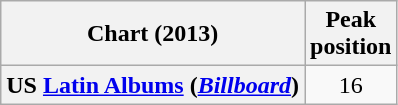<table class="wikitable plainrowheaders" style="text-align:center;">
<tr>
<th scope="col">Chart (2013)</th>
<th scope="col">Peak<br>position</th>
</tr>
<tr>
<th scope="row">US <a href='#'>Latin Albums</a> (<em><a href='#'>Billboard</a></em>)</th>
<td>16</td>
</tr>
</table>
